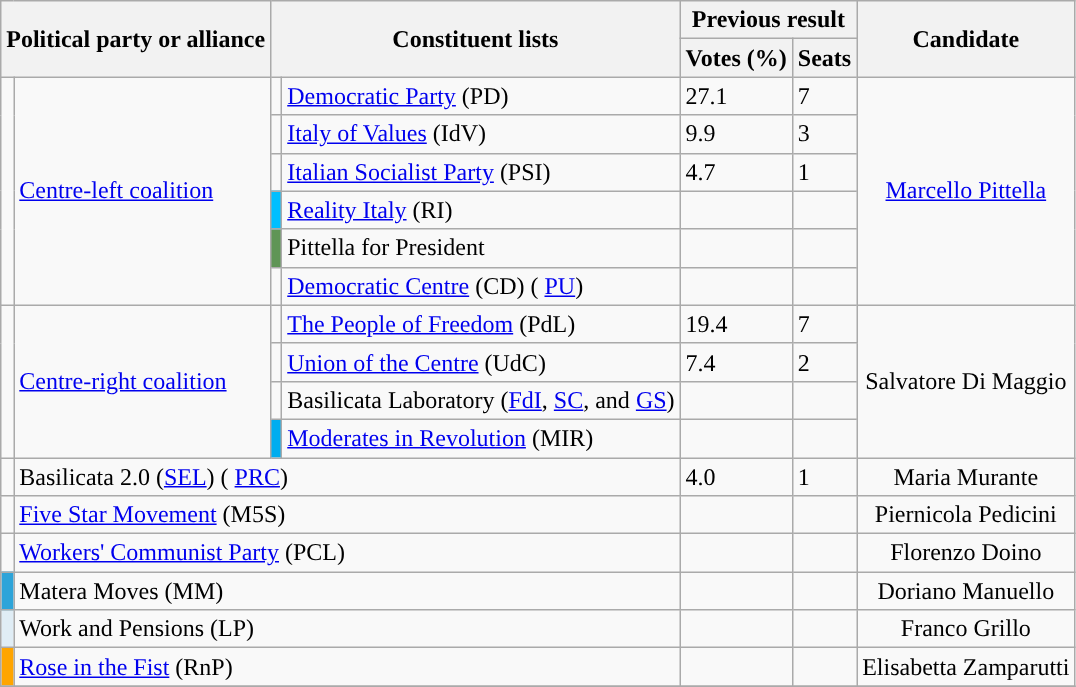<table class="wikitable" style="text-align:left">
<tr>
<th colspan="2" rowspan="2">Political party or alliance</th>
<th colspan="2" rowspan="2">Constituent lists</th>
<th colspan="2">Previous result</th>
<th colspan="2" rowspan="2">Candidate</th>
</tr>
<tr>
<th>Votes (%)</th>
<th>Seats</th>
</tr>
<tr>
<td rowspan="6"></td>
<td rowspan="6"><a href='#'>Centre-left coalition</a></td>
<td></td>
<td><a href='#'>Democratic Party</a> (PD)</td>
<td>27.1</td>
<td>7</td>
<td rowspan="6" style="text-align:center;"><a href='#'>Marcello Pittella</a></td>
</tr>
<tr>
<td></td>
<td><a href='#'>Italy of Values</a> (IdV)</td>
<td>9.9</td>
<td>3</td>
</tr>
<tr>
<td></td>
<td><a href='#'>Italian Socialist Party</a> (PSI)</td>
<td>4.7</td>
<td>1</td>
</tr>
<tr>
<td bgcolor="00BFFF"></td>
<td><a href='#'>Reality Italy</a> (RI)</td>
<td></td>
<td></td>
</tr>
<tr>
<td bgcolor="5F9556"></td>
<td>Pittella for President</td>
<td></td>
<td></td>
</tr>
<tr>
<td></td>
<td><a href='#'>Democratic Centre</a> (CD) ( <a href='#'>PU</a>)</td>
<td></td>
<td></td>
</tr>
<tr>
<td rowspan="4"></td>
<td rowspan="4"><a href='#'>Centre-right coalition</a></td>
<td></td>
<td><a href='#'>The People of Freedom</a> (PdL)</td>
<td>19.4</td>
<td>7</td>
<td rowspan="4" style="text-align:center;">Salvatore Di Maggio</td>
</tr>
<tr>
<td></td>
<td><a href='#'>Union of the Centre</a>  (UdC)</td>
<td>7.4</td>
<td>2</td>
</tr>
<tr>
<td></td>
<td>Basilicata Laboratory (<a href='#'>FdI</a>, <a href='#'>SC</a>, and <a href='#'>GS</a>)</td>
<td></td>
<td></td>
</tr>
<tr>
<td bgcolor="00ADEF"></td>
<td><a href='#'>Moderates in Revolution</a> (MIR)</td>
<td></td>
<td></td>
</tr>
<tr>
<td></td>
<td colspan="3">Basilicata 2.0 (<a href='#'>SEL</a>) ( <a href='#'>PRC</a>)</td>
<td>4.0</td>
<td>1</td>
<td style="text-align:center;">Maria Murante</td>
</tr>
<tr>
<td></td>
<td colspan="3"><a href='#'>Five Star Movement</a> (M5S)</td>
<td></td>
<td></td>
<td style="text-align:center;">Piernicola Pedicini</td>
</tr>
<tr>
<td></td>
<td colspan="3"><a href='#'>Workers' Communist Party</a> (PCL)</td>
<td></td>
<td></td>
<td style="text-align:center;">Florenzo Doino</td>
</tr>
<tr>
<td bgcolor="2DA4D9"></td>
<td colspan="3">Matera Moves (MM)</td>
<td></td>
<td></td>
<td style="text-align:center;">Doriano Manuello</td>
</tr>
<tr>
<td bgcolor="E0EDF5"></td>
<td colspan="3">Work and Pensions (LP)</td>
<td></td>
<td></td>
<td style="text-align:center;">Franco Grillo</td>
</tr>
<tr>
<td bgcolor="orange"></td>
<td colspan="3"><a href='#'>Rose in the Fist</a> (RnP)</td>
<td></td>
<td></td>
<td style="text-align:center;">Elisabetta Zamparutti</td>
</tr>
<tr>
</tr>
</table>
